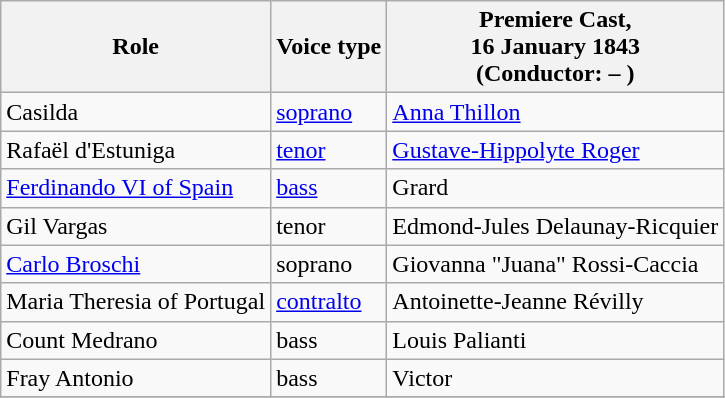<table class="wikitable">
<tr>
<th>Role</th>
<th>Voice type</th>
<th>Premiere Cast,<br> 16 January 1843<br>(Conductor: – )</th>
</tr>
<tr>
<td>Casilda</td>
<td><a href='#'>soprano</a></td>
<td><a href='#'>Anna Thillon</a></td>
</tr>
<tr>
<td>Rafaël d'Estuniga</td>
<td><a href='#'>tenor</a></td>
<td><a href='#'>Gustave-Hippolyte Roger</a></td>
</tr>
<tr>
<td><a href='#'>Ferdinando VI of Spain</a></td>
<td><a href='#'>bass</a></td>
<td>Grard</td>
</tr>
<tr>
<td>Gil Vargas</td>
<td>tenor</td>
<td>Edmond-Jules Delaunay-Ricquier</td>
</tr>
<tr>
<td><a href='#'>Carlo Broschi</a></td>
<td>soprano</td>
<td>Giovanna "Juana" Rossi-Caccia</td>
</tr>
<tr>
<td>Maria Theresia of Portugal</td>
<td><a href='#'>contralto</a></td>
<td>Antoinette-Jeanne Révilly</td>
</tr>
<tr>
<td>Count Medrano</td>
<td>bass</td>
<td>Louis Palianti</td>
</tr>
<tr>
<td>Fray Antonio</td>
<td>bass</td>
<td>Victor</td>
</tr>
<tr>
</tr>
</table>
